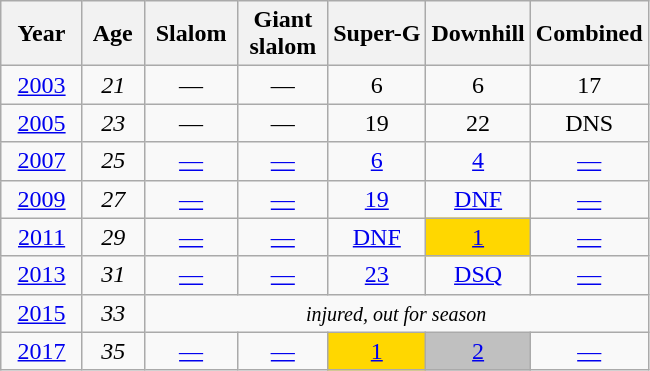<table class=wikitable style="text-align:center">
<tr>
<th>  Year  </th>
<th> Age </th>
<th> Slalom </th>
<th> Giant <br> slalom </th>
<th>Super-G</th>
<th>Downhill</th>
<th>Combined</th>
</tr>
<tr>
<td><a href='#'>2003</a></td>
<td><em>21</em></td>
<td>—</td>
<td>—</td>
<td>6</td>
<td>6</td>
<td>17</td>
</tr>
<tr>
<td><a href='#'>2005</a></td>
<td><em>23</em></td>
<td>—</td>
<td>—</td>
<td>19</td>
<td>22</td>
<td>DNS</td>
</tr>
<tr>
<td><a href='#'>2007</a></td>
<td><em>25</em></td>
<td><a href='#'>—</a></td>
<td><a href='#'>—</a></td>
<td><a href='#'>6</a></td>
<td><a href='#'>4</a></td>
<td><a href='#'>—</a></td>
</tr>
<tr>
<td><a href='#'>2009</a></td>
<td><em>27</em></td>
<td><a href='#'>—</a></td>
<td><a href='#'>—</a></td>
<td><a href='#'>19</a></td>
<td><a href='#'>DNF</a></td>
<td><a href='#'>—</a></td>
</tr>
<tr>
<td><a href='#'>2011</a></td>
<td><em>29</em></td>
<td><a href='#'>—</a></td>
<td><a href='#'>—</a></td>
<td><a href='#'>DNF</a></td>
<td style="background:gold;"><a href='#'>1</a></td>
<td><a href='#'>—</a></td>
</tr>
<tr>
<td><a href='#'>2013</a></td>
<td><em>31</em></td>
<td><a href='#'>—</a></td>
<td><a href='#'>—</a></td>
<td><a href='#'>23</a></td>
<td><a href='#'>DSQ</a></td>
<td><a href='#'>—</a></td>
</tr>
<tr>
<td><a href='#'>2015</a></td>
<td><em>33</em></td>
<td colspan=5><small><em>injured, out for season</em></small></td>
</tr>
<tr>
<td><a href='#'>2017</a></td>
<td><em>35</em></td>
<td><a href='#'>—</a></td>
<td><a href='#'>—</a></td>
<td style="background:gold;"><a href='#'>1</a></td>
<td bgcolor=silver><a href='#'>2</a></td>
<td><a href='#'>—</a></td>
</tr>
</table>
